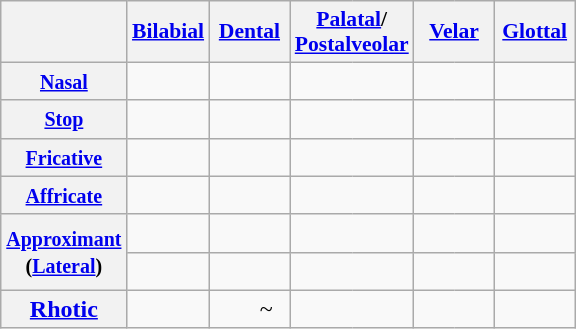<table class="wikitable" style=text-align:center>
<tr style="font-size: 90%;">
<th></th>
<th colspan=2><a href='#'>Bilabial</a></th>
<th colspan=2><a href='#'>Dental</a></th>
<th colspan=2><a href='#'>Palatal</a>/<br><a href='#'>Postalveolar</a></th>
<th colspan=2><a href='#'>Velar</a></th>
<th colspan=2><a href='#'>Glottal</a></th>
</tr>
<tr>
<th><small><a href='#'>Nasal</a></small></th>
<td style="width:20px; border-right:0;"></td>
<td style="width:20px; border-left:0;"> </td>
<td style="width:20px; border-right:0;"></td>
<td style="width:20px; border-left:0;"> </td>
<td colspan=2></td>
<td style="width:20px; border-right:0;"></td>
<td style="width:20px; border-left:0;"> </td>
<td colspan=2></td>
</tr>
<tr>
<th><small><a href='#'>Stop</a></small></th>
<td style="border-right: 0;"> </td>
<td style="border-left: 0;"> </td>
<td style="border-right: 0;"> </td>
<td style="border-left: 0;"> </td>
<td colspan=2></td>
<td style="border-right: 0;"> </td>
<td style="border-left: 0;"> </td>
<td style="width:20px; border-right:0;"> </td>
<td style="width:20px; border-left:0;"></td>
</tr>
<tr>
<th><small><a href='#'>Fricative</a></small></th>
<td colspan=2></td>
<td style="border-right: 0;"> </td>
<td style="border-left: 0;"></td>
<td colspan=2></td>
<td colspan=2></td>
<td style="border-right: 0;"> </td>
<td style="border-left: 0;"></td>
</tr>
<tr>
<th><small><a href='#'>Affricate</a></small></th>
<td colspan=2></td>
<td colspan=2></td>
<td style="border-right: 0;"> </td>
<td style="border-left: 0;"> </td>
<td colspan=2></td>
<td colspan=2></td>
</tr>
<tr>
<th rowspan=2><small><a href='#'>Approximant</a><br>(<a href='#'>Lateral</a>)</small></th>
<td colspan=2></td>
<td colspan=2></td>
<td style="border-right: 0;"></td>
<td style="border-left: 0;"> </td>
<td style="border-right: 0;"></td>
<td style="border-left: 0;"> </td>
<td colspan=2></td>
</tr>
<tr>
<td colspan=2></td>
<td style="border-right: 0;"></td>
<td style="border-left: 0;"> </td>
<td colspan=2></td>
<td colspan=2></td>
<td colspan=2></td>
</tr>
<tr>
<th><a href='#'>Rhotic</a></th>
<td colspan=2></td>
<td style="border-right: 0;"></td>
<td style="border-left: 0;">~ </td>
<td colspan=2></td>
<td colspan=2></td>
<td colspan=2></td>
</tr>
</table>
